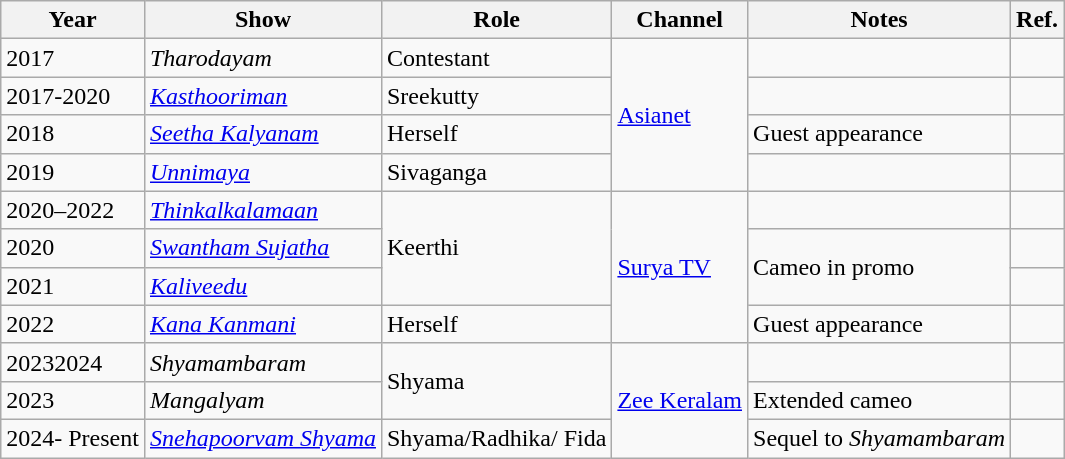<table class="wikitable sortable">
<tr>
<th>Year</th>
<th>Show</th>
<th>Role</th>
<th>Channel</th>
<th>Notes</th>
<th>Ref.</th>
</tr>
<tr>
<td>2017</td>
<td><em>Tharodayam</em></td>
<td>Contestant</td>
<td rowspan=4><a href='#'>Asianet</a></td>
<td></td>
<td></td>
</tr>
<tr>
<td>2017-2020</td>
<td><em><a href='#'>Kasthooriman</a></em></td>
<td>Sreekutty</td>
<td></td>
<td></td>
</tr>
<tr>
<td>2018</td>
<td><em><a href='#'>Seetha Kalyanam</a></em></td>
<td>Herself</td>
<td>Guest appearance</td>
<td></td>
</tr>
<tr>
<td>2019</td>
<td><em><a href='#'>Unnimaya</a></em></td>
<td>Sivaganga</td>
<td></td>
<td></td>
</tr>
<tr>
<td>2020–2022</td>
<td><em><a href='#'>Thinkalkalamaan</a></em></td>
<td Rowspan =3>Keerthi</td>
<td Rowspan=4><a href='#'>Surya TV</a></td>
<td></td>
<td></td>
</tr>
<tr>
<td>2020</td>
<td><em><a href='#'>Swantham Sujatha</a></em></td>
<td Rowspan=2>Cameo in promo</td>
<td></td>
</tr>
<tr>
<td>2021</td>
<td><em><a href='#'>Kaliveedu</a></em></td>
<td></td>
</tr>
<tr>
<td>2022</td>
<td><em><a href='#'>Kana Kanmani</a></em></td>
<td>Herself</td>
<td>Guest appearance</td>
<td></td>
</tr>
<tr>
<td>20232024</td>
<td><em>Shyamambaram</em></td>
<td rowspan=2>Shyama</td>
<td Rowspan=3><a href='#'>Zee Keralam</a></td>
<td></td>
<td></td>
</tr>
<tr>
<td>2023</td>
<td><em>Mangalyam</em></td>
<td>Extended cameo</td>
<td></td>
</tr>
<tr>
<td>2024- Present</td>
<td><em><a href='#'>Snehapoorvam Shyama</a></em></td>
<td>Shyama/Radhika/ Fida</td>
<td>Sequel to <em>Shyamambaram</em></td>
<td></td>
</tr>
</table>
